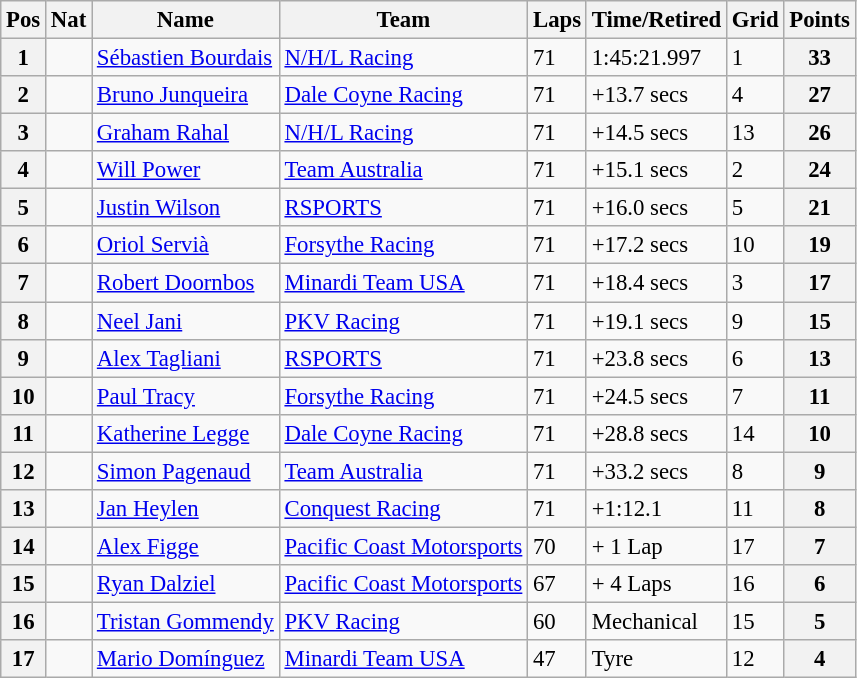<table class="wikitable" style="font-size: 95%;">
<tr>
<th>Pos</th>
<th>Nat</th>
<th>Name</th>
<th>Team</th>
<th>Laps</th>
<th>Time/Retired</th>
<th>Grid</th>
<th>Points</th>
</tr>
<tr>
<th>1</th>
<td></td>
<td><a href='#'>Sébastien Bourdais</a></td>
<td><a href='#'>N/H/L Racing</a></td>
<td>71</td>
<td>1:45:21.997</td>
<td>1</td>
<th>33</th>
</tr>
<tr>
<th>2</th>
<td></td>
<td><a href='#'>Bruno Junqueira</a></td>
<td><a href='#'>Dale Coyne Racing</a></td>
<td>71</td>
<td>+13.7 secs</td>
<td>4</td>
<th>27</th>
</tr>
<tr>
<th>3</th>
<td></td>
<td><a href='#'>Graham Rahal</a></td>
<td><a href='#'>N/H/L Racing</a></td>
<td>71</td>
<td>+14.5 secs</td>
<td>13</td>
<th>26</th>
</tr>
<tr>
<th>4</th>
<td></td>
<td><a href='#'>Will Power</a></td>
<td><a href='#'>Team Australia</a></td>
<td>71</td>
<td>+15.1 secs</td>
<td>2</td>
<th>24</th>
</tr>
<tr>
<th>5</th>
<td></td>
<td><a href='#'>Justin Wilson</a></td>
<td><a href='#'>RSPORTS</a></td>
<td>71</td>
<td>+16.0 secs</td>
<td>5</td>
<th>21</th>
</tr>
<tr>
<th>6</th>
<td></td>
<td><a href='#'>Oriol Servià</a></td>
<td><a href='#'>Forsythe Racing</a></td>
<td>71</td>
<td>+17.2 secs</td>
<td>10</td>
<th>19</th>
</tr>
<tr>
<th>7</th>
<td></td>
<td><a href='#'>Robert Doornbos</a></td>
<td><a href='#'>Minardi Team USA</a></td>
<td>71</td>
<td>+18.4 secs</td>
<td>3</td>
<th>17</th>
</tr>
<tr>
<th>8</th>
<td></td>
<td><a href='#'>Neel Jani</a></td>
<td><a href='#'>PKV Racing</a></td>
<td>71</td>
<td>+19.1 secs</td>
<td>9</td>
<th>15</th>
</tr>
<tr>
<th>9</th>
<td></td>
<td><a href='#'>Alex Tagliani</a></td>
<td><a href='#'>RSPORTS</a></td>
<td>71</td>
<td>+23.8 secs</td>
<td>6</td>
<th>13</th>
</tr>
<tr>
<th>10</th>
<td></td>
<td><a href='#'>Paul Tracy</a></td>
<td><a href='#'>Forsythe Racing</a></td>
<td>71</td>
<td>+24.5 secs</td>
<td>7</td>
<th>11</th>
</tr>
<tr>
<th>11</th>
<td></td>
<td><a href='#'>Katherine Legge</a></td>
<td><a href='#'>Dale Coyne Racing</a></td>
<td>71</td>
<td>+28.8 secs</td>
<td>14</td>
<th>10</th>
</tr>
<tr>
<th>12</th>
<td></td>
<td><a href='#'>Simon Pagenaud</a></td>
<td><a href='#'>Team Australia</a></td>
<td>71</td>
<td>+33.2 secs</td>
<td>8</td>
<th>9</th>
</tr>
<tr>
<th>13</th>
<td></td>
<td><a href='#'>Jan Heylen</a></td>
<td><a href='#'>Conquest Racing</a></td>
<td>71</td>
<td>+1:12.1</td>
<td>11</td>
<th>8</th>
</tr>
<tr>
<th>14</th>
<td></td>
<td><a href='#'>Alex Figge</a></td>
<td><a href='#'>Pacific Coast Motorsports</a></td>
<td>70</td>
<td>+ 1 Lap</td>
<td>17</td>
<th>7</th>
</tr>
<tr>
<th>15</th>
<td></td>
<td><a href='#'>Ryan Dalziel</a></td>
<td><a href='#'>Pacific Coast Motorsports</a></td>
<td>67</td>
<td>+ 4 Laps</td>
<td>16</td>
<th>6</th>
</tr>
<tr>
<th>16</th>
<td></td>
<td><a href='#'>Tristan Gommendy</a></td>
<td><a href='#'>PKV Racing</a></td>
<td>60</td>
<td>Mechanical</td>
<td>15</td>
<th>5</th>
</tr>
<tr>
<th>17</th>
<td></td>
<td><a href='#'>Mario Domínguez</a></td>
<td><a href='#'>Minardi Team USA</a></td>
<td>47</td>
<td>Tyre</td>
<td>12</td>
<th>4</th>
</tr>
</table>
